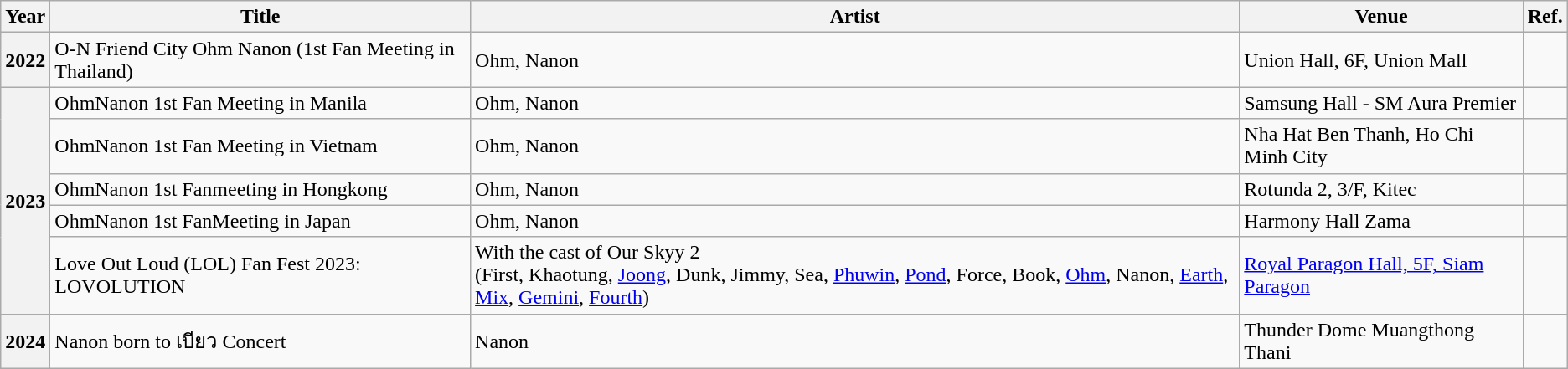<table class="wikitable">
<tr>
<th>Year</th>
<th>Title</th>
<th>Artist</th>
<th>Venue</th>
<th>Ref.</th>
</tr>
<tr>
<th>2022</th>
<td>O-N Friend City Ohm Nanon (1st Fan Meeting in Thailand)</td>
<td>Ohm, Nanon</td>
<td>Union Hall, 6F, Union Mall</td>
<td></td>
</tr>
<tr>
<th rowspan="5">2023</th>
<td>OhmNanon 1st Fan Meeting in Manila</td>
<td>Ohm, Nanon</td>
<td>Samsung Hall - SM Aura Premier</td>
<td></td>
</tr>
<tr>
<td>OhmNanon 1st Fan Meeting in Vietnam</td>
<td>Ohm, Nanon</td>
<td>Nha Hat Ben Thanh, Ho Chi Minh City</td>
<td></td>
</tr>
<tr>
<td>OhmNanon 1st Fanmeeting in Hongkong</td>
<td>Ohm, Nanon</td>
<td>Rotunda 2, 3/F, Kitec</td>
<td></td>
</tr>
<tr>
<td>OhmNanon 1st FanMeeting in Japan</td>
<td>Ohm, Nanon</td>
<td>Harmony Hall Zama</td>
<td></td>
</tr>
<tr>
<td>Love Out Loud (LOL) Fan Fest 2023: LOVOLUTION</td>
<td>With the cast of Our Skyy 2<br>(First, Khaotung, <a href='#'>Joong</a>, Dunk, Jimmy, Sea, <a href='#'>Phuwin</a>, <a href='#'>Pond</a>, Force, Book, <a href='#'>Ohm</a>, Nanon, <a href='#'>Earth</a>, <a href='#'>Mix</a>, <a href='#'>Gemini</a>, <a href='#'>Fourth</a>)</td>
<td><a href='#'>Royal Paragon Hall, 5F, Siam Paragon</a></td>
<td></td>
</tr>
<tr>
<th>2024</th>
<td>Nanon born to เบียว Concert</td>
<td>Nanon</td>
<td>Thunder Dome Muangthong Thani</td>
<td></td>
</tr>
</table>
